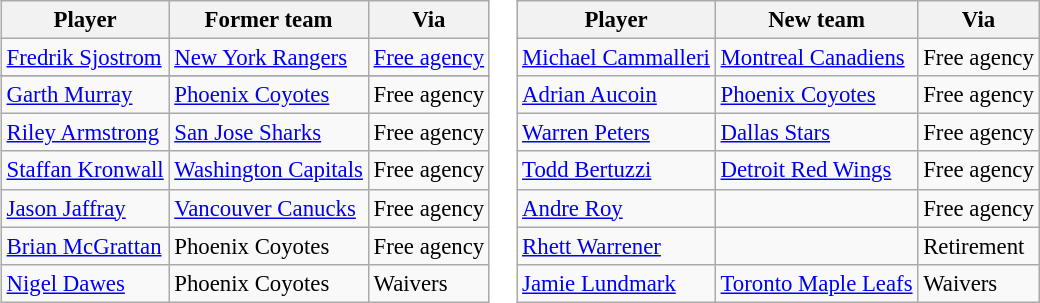<table cellspacing="0">
<tr>
<td valign="top"><br><table class="wikitable" style="font-size: 95%">
<tr>
<th>Player</th>
<th>Former team</th>
<th>Via</th>
</tr>
<tr>
<td><a href='#'>Fredrik Sjostrom</a></td>
<td><a href='#'>New York Rangers</a></td>
<td><a href='#'>Free agency</a></td>
</tr>
<tr align="center"  bgcolor="#dddddd">
</tr>
<tr>
<td><a href='#'>Garth Murray</a></td>
<td><a href='#'>Phoenix Coyotes</a></td>
<td>Free agency</td>
</tr>
<tr>
<td><a href='#'>Riley Armstrong</a></td>
<td><a href='#'>San Jose Sharks</a></td>
<td>Free agency</td>
</tr>
<tr>
<td><a href='#'>Staffan Kronwall</a></td>
<td><a href='#'>Washington Capitals</a></td>
<td>Free agency</td>
</tr>
<tr>
<td><a href='#'>Jason Jaffray</a></td>
<td><a href='#'>Vancouver Canucks</a></td>
<td>Free agency</td>
</tr>
<tr>
<td><a href='#'>Brian McGrattan</a></td>
<td>Phoenix Coyotes</td>
<td>Free agency</td>
</tr>
<tr>
<td><a href='#'>Nigel Dawes</a></td>
<td>Phoenix Coyotes</td>
<td>Waivers</td>
</tr>
</table>
</td>
<td valign="top"><br><table class="wikitable" style="font-size: 95%">
<tr>
<th>Player</th>
<th>New team</th>
<th>Via</th>
</tr>
<tr>
<td><a href='#'>Michael Cammalleri</a></td>
<td><a href='#'>Montreal Canadiens</a></td>
<td>Free agency</td>
</tr>
<tr>
<td><a href='#'>Adrian Aucoin</a></td>
<td><a href='#'>Phoenix Coyotes</a></td>
<td>Free agency</td>
</tr>
<tr>
<td><a href='#'>Warren Peters</a></td>
<td><a href='#'>Dallas Stars</a></td>
<td>Free agency</td>
</tr>
<tr>
<td><a href='#'>Todd Bertuzzi</a></td>
<td><a href='#'>Detroit Red Wings</a></td>
<td>Free agency</td>
</tr>
<tr>
<td><a href='#'>Andre Roy</a></td>
<td></td>
<td>Free agency</td>
</tr>
<tr>
<td><a href='#'>Rhett Warrener</a></td>
<td></td>
<td>Retirement</td>
</tr>
<tr>
<td><a href='#'>Jamie Lundmark</a></td>
<td><a href='#'>Toronto Maple Leafs</a></td>
<td>Waivers</td>
</tr>
</table>
</td>
</tr>
</table>
